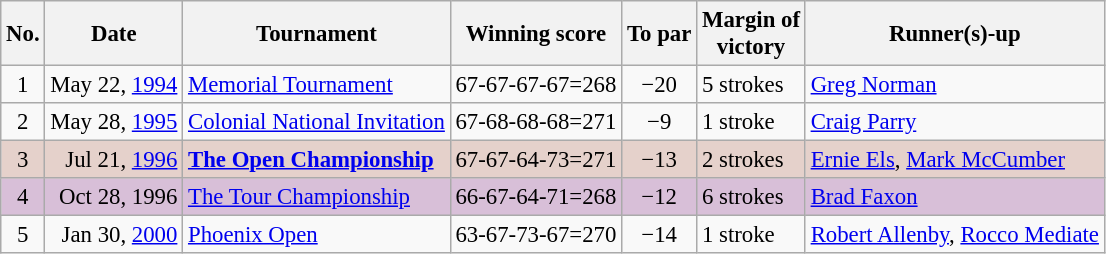<table class="wikitable" style="font-size:95%;">
<tr>
<th>No.</th>
<th>Date</th>
<th>Tournament</th>
<th>Winning score</th>
<th>To par</th>
<th>Margin of<br>victory</th>
<th>Runner(s)-up</th>
</tr>
<tr>
<td align=center>1</td>
<td align=right>May 22, <a href='#'>1994</a></td>
<td><a href='#'>Memorial Tournament</a></td>
<td align=right>67-67-67-67=268</td>
<td align=center>−20</td>
<td>5 strokes</td>
<td> <a href='#'>Greg Norman</a></td>
</tr>
<tr>
<td align=center>2</td>
<td>May 28, <a href='#'>1995</a></td>
<td><a href='#'>Colonial National Invitation</a></td>
<td align=right>67-68-68-68=271</td>
<td align=center>−9</td>
<td>1 stroke</td>
<td> <a href='#'>Craig Parry</a></td>
</tr>
<tr style="background:#e5d1cb;">
<td align=center>3</td>
<td align=right>Jul 21, <a href='#'>1996</a></td>
<td><strong><a href='#'>The Open Championship</a></strong></td>
<td align=right>67-67-64-73=271</td>
<td align=center>−13</td>
<td>2 strokes</td>
<td> <a href='#'>Ernie Els</a>,  <a href='#'>Mark McCumber</a></td>
</tr>
<tr style="background:thistle;">
<td align=center>4</td>
<td align=right>Oct 28, 1996</td>
<td><a href='#'>The Tour Championship</a></td>
<td align=right>66-67-64-71=268</td>
<td align=center>−12</td>
<td>6 strokes</td>
<td> <a href='#'>Brad Faxon</a></td>
</tr>
<tr>
<td align=center>5</td>
<td align=right>Jan 30, <a href='#'>2000</a></td>
<td><a href='#'>Phoenix Open</a></td>
<td align=right>63-67-73-67=270</td>
<td align=center>−14</td>
<td>1 stroke</td>
<td> <a href='#'>Robert Allenby</a>,  <a href='#'>Rocco Mediate</a></td>
</tr>
</table>
